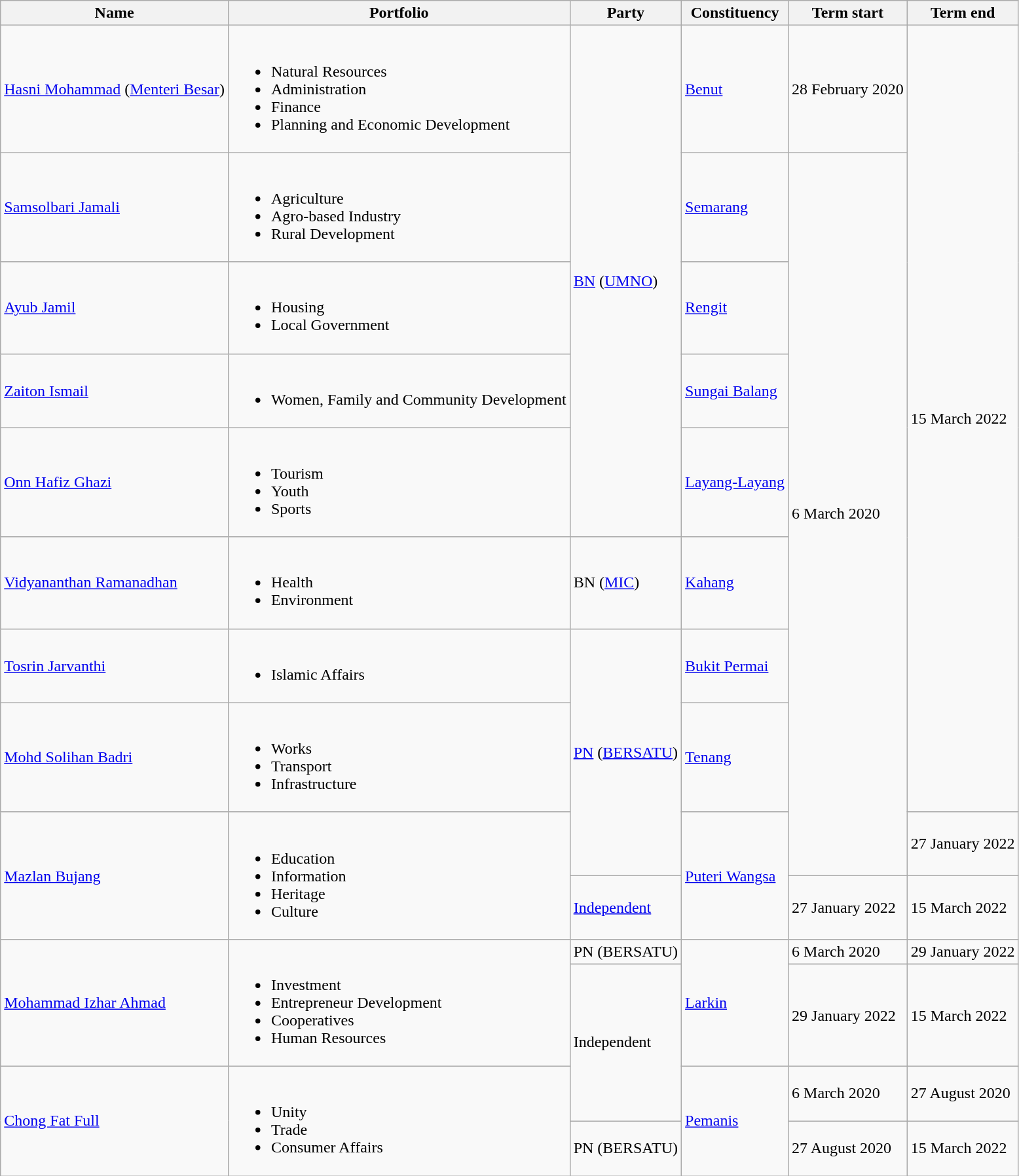<table class="wikitable">
<tr>
<th>Name</th>
<th>Portfolio</th>
<th>Party</th>
<th>Constituency</th>
<th>Term start</th>
<th>Term end</th>
</tr>
<tr>
<td><a href='#'>Hasni Mohammad</a> (<a href='#'>Menteri Besar</a>)</td>
<td><br><ul><li>Natural Resources</li><li>Administration</li><li>Finance</li><li>Planning and Economic Development</li></ul></td>
<td rowspan="5"><a href='#'>BN</a> (<a href='#'>UMNO</a>)</td>
<td><a href='#'>Benut</a></td>
<td>28 February 2020</td>
<td rowspan="8">15 March 2022</td>
</tr>
<tr>
<td><a href='#'>Samsolbari Jamali</a></td>
<td><br><ul><li>Agriculture</li><li>Agro-based Industry</li><li>Rural Development</li></ul></td>
<td><a href='#'>Semarang</a></td>
<td rowspan="8">6 March 2020</td>
</tr>
<tr>
<td><a href='#'>Ayub Jamil</a></td>
<td><br><ul><li>Housing</li><li>Local Government</li></ul></td>
<td><a href='#'>Rengit</a></td>
</tr>
<tr>
<td><a href='#'>Zaiton Ismail</a></td>
<td><br><ul><li>Women, Family and Community Development</li></ul></td>
<td><a href='#'>Sungai Balang</a></td>
</tr>
<tr>
<td><a href='#'>Onn Hafiz Ghazi</a></td>
<td><br><ul><li>Tourism</li><li>Youth</li><li>Sports</li></ul></td>
<td><a href='#'>Layang-Layang</a></td>
</tr>
<tr>
<td><a href='#'>Vidyananthan Ramanadhan</a></td>
<td><br><ul><li>Health</li><li>Environment</li></ul></td>
<td>BN (<a href='#'>MIC</a>)</td>
<td><a href='#'>Kahang</a></td>
</tr>
<tr>
<td><a href='#'>Tosrin Jarvanthi</a></td>
<td><br><ul><li>Islamic Affairs</li></ul></td>
<td rowspan="3"><a href='#'>PN</a> (<a href='#'>BERSATU</a>)</td>
<td><a href='#'>Bukit Permai</a></td>
</tr>
<tr>
<td><a href='#'>Mohd Solihan Badri</a></td>
<td><br><ul><li>Works</li><li>Transport</li><li>Infrastructure</li></ul></td>
<td><a href='#'>Tenang</a></td>
</tr>
<tr>
<td rowspan="2"><a href='#'>Mazlan Bujang</a></td>
<td rowspan="2"><br><ul><li>Education</li><li>Information</li><li>Heritage</li><li>Culture</li></ul></td>
<td rowspan="2"><a href='#'>Puteri Wangsa</a></td>
<td>27 January 2022</td>
</tr>
<tr>
<td><a href='#'>Independent</a></td>
<td>27 January 2022</td>
<td>15 March 2022</td>
</tr>
<tr>
<td rowspan="2"><a href='#'>Mohammad Izhar Ahmad</a></td>
<td rowspan="2"><br><ul><li>Investment</li><li>Entrepreneur Development</li><li>Cooperatives</li><li>Human Resources</li></ul></td>
<td>PN (BERSATU)</td>
<td rowspan="2"><a href='#'>Larkin</a></td>
<td>6 March 2020</td>
<td>29 January 2022</td>
</tr>
<tr>
<td rowspan="2">Independent</td>
<td>29 January 2022</td>
<td>15 March 2022</td>
</tr>
<tr>
<td rowspan="2"><a href='#'>Chong Fat Full</a></td>
<td rowspan="2"><br><ul><li>Unity</li><li>Trade</li><li>Consumer Affairs</li></ul></td>
<td rowspan="2"><a href='#'>Pemanis</a></td>
<td>6 March 2020</td>
<td>27 August 2020</td>
</tr>
<tr>
<td>PN (BERSATU)</td>
<td>27 August 2020</td>
<td>15 March 2022</td>
</tr>
</table>
